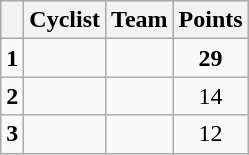<table class="wikitable">
<tr style="background:#ccccff;">
<th></th>
<th>Cyclist</th>
<th>Team</th>
<th>Points</th>
</tr>
<tr>
<td><strong>1</strong></td>
<td><strong></strong></td>
<td><strong></strong></td>
<td align="center"><strong>29</strong></td>
</tr>
<tr>
<td><strong>2</strong></td>
<td></td>
<td></td>
<td align="center">14</td>
</tr>
<tr>
<td><strong>3</strong></td>
<td></td>
<td></td>
<td align="center">12</td>
</tr>
</table>
